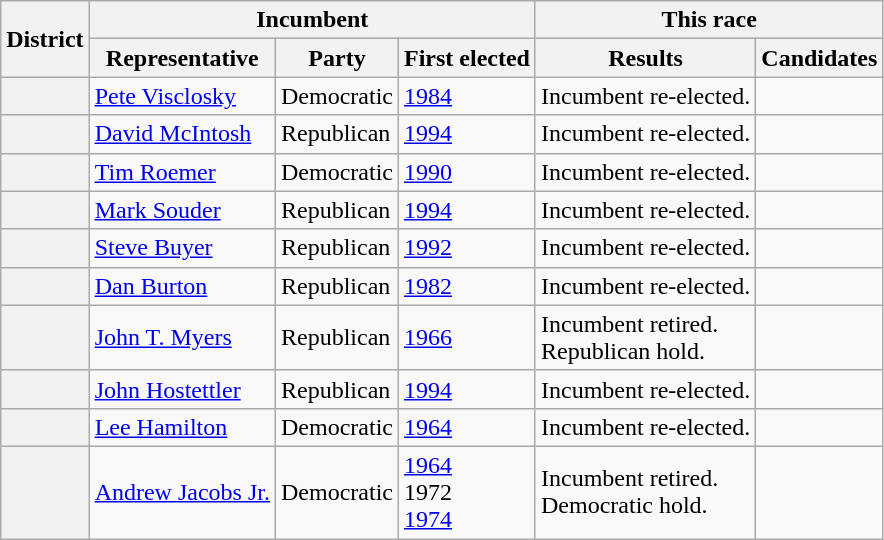<table class=wikitable>
<tr>
<th rowspan=2>District</th>
<th colspan=3>Incumbent</th>
<th colspan=2>This race</th>
</tr>
<tr>
<th>Representative</th>
<th>Party</th>
<th>First elected</th>
<th>Results</th>
<th>Candidates</th>
</tr>
<tr>
<th></th>
<td><a href='#'>Pete Visclosky</a></td>
<td>Democratic</td>
<td><a href='#'>1984</a></td>
<td>Incumbent re-elected.</td>
<td nowrap></td>
</tr>
<tr>
<th></th>
<td><a href='#'>David McIntosh</a></td>
<td>Republican</td>
<td><a href='#'>1994</a></td>
<td>Incumbent re-elected.</td>
<td nowrap></td>
</tr>
<tr>
<th></th>
<td><a href='#'>Tim Roemer</a></td>
<td>Democratic</td>
<td><a href='#'>1990</a></td>
<td>Incumbent re-elected.</td>
<td nowrap></td>
</tr>
<tr>
<th></th>
<td><a href='#'>Mark Souder</a></td>
<td>Republican</td>
<td><a href='#'>1994</a></td>
<td>Incumbent re-elected.</td>
<td nowrap></td>
</tr>
<tr>
<th></th>
<td><a href='#'>Steve Buyer</a></td>
<td>Republican</td>
<td><a href='#'>1992</a></td>
<td>Incumbent re-elected.</td>
<td nowrap></td>
</tr>
<tr>
<th></th>
<td><a href='#'>Dan Burton</a></td>
<td>Republican</td>
<td><a href='#'>1982</a></td>
<td>Incumbent re-elected.</td>
<td nowrap></td>
</tr>
<tr>
<th></th>
<td><a href='#'>John T. Myers</a></td>
<td>Republican</td>
<td><a href='#'>1966</a></td>
<td>Incumbent retired.<br>Republican hold.</td>
<td nowrap></td>
</tr>
<tr>
<th></th>
<td><a href='#'>John Hostettler</a></td>
<td>Republican</td>
<td><a href='#'>1994</a></td>
<td>Incumbent re-elected.</td>
<td nowrap></td>
</tr>
<tr>
<th></th>
<td><a href='#'>Lee Hamilton</a></td>
<td>Democratic</td>
<td><a href='#'>1964</a></td>
<td>Incumbent re-elected.</td>
<td nowrap></td>
</tr>
<tr>
<th></th>
<td><a href='#'>Andrew Jacobs Jr.</a></td>
<td>Democratic</td>
<td><a href='#'>1964</a><br>1972 <br><a href='#'>1974</a></td>
<td>Incumbent retired.<br>Democratic hold.</td>
<td nowrap></td>
</tr>
</table>
